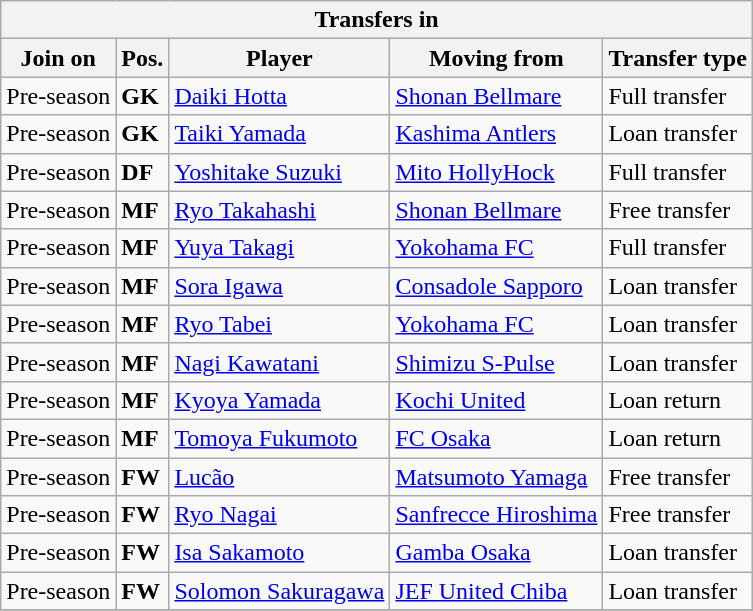<table class="wikitable sortable" style=“text-align:left;>
<tr>
<th colspan="5">Transfers in</th>
</tr>
<tr>
<th>Join on</th>
<th>Pos.</th>
<th>Player</th>
<th>Moving from</th>
<th>Transfer type</th>
</tr>
<tr>
<td>Pre-season</td>
<td><strong>GK</strong></td>
<td> <a href='#'>Daiki Hotta</a></td>
<td> <a href='#'>Shonan Bellmare</a></td>
<td>Full transfer</td>
</tr>
<tr>
<td>Pre-season</td>
<td><strong>GK</strong></td>
<td> <a href='#'>Taiki Yamada</a></td>
<td> <a href='#'>Kashima Antlers</a></td>
<td>Loan transfer</td>
</tr>
<tr>
<td>Pre-season</td>
<td><strong>DF</strong></td>
<td> <a href='#'>Yoshitake Suzuki</a></td>
<td> <a href='#'>Mito HollyHock</a></td>
<td>Full transfer</td>
</tr>
<tr>
<td>Pre-season</td>
<td><strong>MF</strong></td>
<td> <a href='#'>Ryo Takahashi</a></td>
<td> <a href='#'>Shonan Bellmare</a></td>
<td>Free transfer</td>
</tr>
<tr>
<td>Pre-season</td>
<td><strong>MF</strong></td>
<td> <a href='#'>Yuya Takagi</a></td>
<td> <a href='#'>Yokohama FC</a></td>
<td>Full transfer</td>
</tr>
<tr>
<td>Pre-season</td>
<td><strong>MF</strong></td>
<td> <a href='#'>Sora Igawa</a></td>
<td> <a href='#'>Consadole Sapporo</a></td>
<td>Loan transfer</td>
</tr>
<tr>
<td>Pre-season</td>
<td><strong>MF</strong></td>
<td> <a href='#'>Ryo Tabei</a></td>
<td> <a href='#'>Yokohama FC</a></td>
<td>Loan transfer</td>
</tr>
<tr>
<td>Pre-season</td>
<td><strong>MF</strong></td>
<td> <a href='#'>Nagi Kawatani</a></td>
<td> <a href='#'>Shimizu S-Pulse</a></td>
<td>Loan transfer</td>
</tr>
<tr>
<td>Pre-season</td>
<td><strong>MF</strong></td>
<td> <a href='#'>Kyoya Yamada</a></td>
<td> <a href='#'>Kochi United</a></td>
<td>Loan return</td>
</tr>
<tr>
<td>Pre-season</td>
<td><strong>MF</strong></td>
<td> <a href='#'>Tomoya Fukumoto</a></td>
<td> <a href='#'>FC Osaka</a></td>
<td>Loan return</td>
</tr>
<tr>
<td>Pre-season</td>
<td><strong>FW</strong></td>
<td> <a href='#'>Lucão</a></td>
<td> <a href='#'>Matsumoto Yamaga</a></td>
<td>Free transfer</td>
</tr>
<tr>
<td>Pre-season</td>
<td><strong>FW</strong></td>
<td> <a href='#'>Ryo Nagai</a></td>
<td> <a href='#'>Sanfrecce Hiroshima</a></td>
<td>Free transfer</td>
</tr>
<tr>
<td>Pre-season</td>
<td><strong>FW</strong></td>
<td> <a href='#'>Isa Sakamoto</a></td>
<td> <a href='#'>Gamba Osaka</a></td>
<td>Loan transfer</td>
</tr>
<tr>
<td>Pre-season</td>
<td><strong>FW</strong></td>
<td> <a href='#'>Solomon Sakuragawa</a></td>
<td> <a href='#'>JEF United Chiba</a></td>
<td>Loan transfer</td>
</tr>
<tr>
</tr>
</table>
